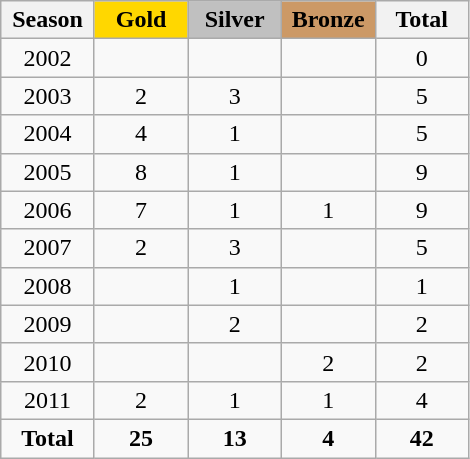<table class="wikitable" style="text-align:center;">
<tr>
<th width = "55">Season</th>
<th width = "55" style="background: gold;">Gold</th>
<th width = "55" style="background: silver;">Silver</th>
<th width = "55" style="background: #cc9966;">Bronze</th>
<th width = "55">Total</th>
</tr>
<tr>
<td>2002</td>
<td></td>
<td></td>
<td></td>
<td>0</td>
</tr>
<tr>
<td>2003</td>
<td>2</td>
<td>3</td>
<td></td>
<td>5</td>
</tr>
<tr>
<td>2004</td>
<td>4</td>
<td>1</td>
<td></td>
<td>5</td>
</tr>
<tr>
<td>2005</td>
<td>8</td>
<td>1</td>
<td></td>
<td>9</td>
</tr>
<tr>
<td>2006</td>
<td>7</td>
<td>1</td>
<td>1</td>
<td>9</td>
</tr>
<tr>
<td>2007</td>
<td>2</td>
<td>3</td>
<td></td>
<td>5</td>
</tr>
<tr>
<td>2008</td>
<td></td>
<td>1</td>
<td></td>
<td>1</td>
</tr>
<tr>
<td>2009</td>
<td></td>
<td>2</td>
<td></td>
<td>2</td>
</tr>
<tr>
<td>2010</td>
<td></td>
<td></td>
<td>2</td>
<td>2</td>
</tr>
<tr>
<td>2011</td>
<td>2</td>
<td>1</td>
<td>1</td>
<td>4</td>
</tr>
<tr>
<td><strong>Total</strong></td>
<td><strong>25</strong></td>
<td><strong>13</strong></td>
<td><strong>4</strong></td>
<td><strong>42</strong></td>
</tr>
</table>
